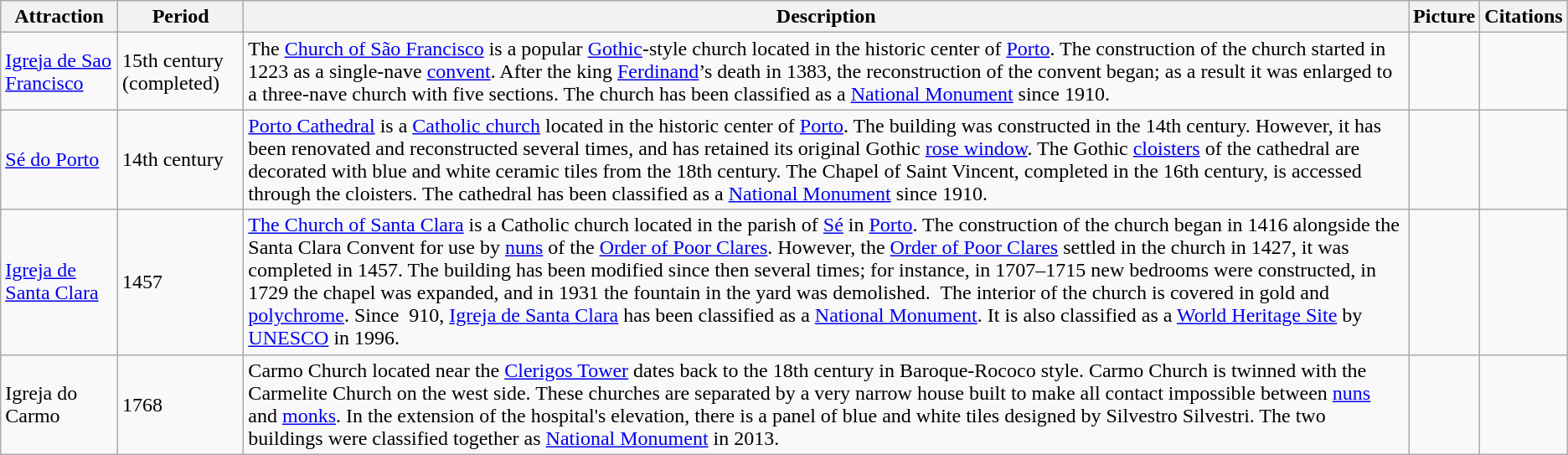<table class="wikitable">
<tr>
<th>Attraction</th>
<th>Period</th>
<th>Description</th>
<th>Picture</th>
<th>Citations</th>
</tr>
<tr>
<td><a href='#'>Igreja de Sao Francisco</a></td>
<td>15th century (completed)</td>
<td>The <a href='#'>Church of São Francisco</a> is a popular <a href='#'>Gothic</a>-style church located in the historic center of <a href='#'>Porto</a>. The construction of the church started in 1223 as a single-nave <a href='#'>convent</a>. After the king <a href='#'>Ferdinand</a>’s death in 1383, the reconstruction of the convent began; as a result it was enlarged to a three-nave church with five sections. The church has been classified as a <a href='#'>National Monument</a> since 1910.</td>
<td></td>
<td></td>
</tr>
<tr>
<td><a href='#'>Sé do Porto</a></td>
<td>14th century</td>
<td><a href='#'>Porto Cathedral</a> is a <a href='#'>Catholic church</a> located in the historic center of <a href='#'>Porto</a>. The building was constructed in the 14th century. However, it has been renovated and reconstructed several times, and has retained its original Gothic <a href='#'>rose window</a>. The Gothic <a href='#'>cloisters</a> of the cathedral are decorated with blue and white ceramic tiles from the 18th century. The Chapel of Saint Vincent, completed in the 16th century, is accessed through the cloisters. The cathedral has been classified as a <a href='#'>National Monument</a> since 1910.</td>
<td></td>
<td><br></td>
</tr>
<tr>
<td><a href='#'>Igreja de Santa Clara</a></td>
<td>1457</td>
<td><a href='#'>The Church of Santa Clara</a> is a Catholic church located in the parish of <a href='#'>Sé</a> in <a href='#'>Porto</a>. The construction of the church began in 1416 alongside the Santa Clara Convent for use by <a href='#'>nuns</a> of the <a href='#'>Order of Poor Clares</a>. However, the <a href='#'>Order of Poor Clares</a> settled in the church in 1427, it was completed in 1457. The building has been modified since then several times; for instance, in 1707–1715 new bedrooms were constructed, in 1729 the chapel was expanded, and in 1931 the fountain in the yard was demolished.  The interior of the church is covered in gold and <a href='#'>polychrome</a>. Since  910, <a href='#'>Igreja de Santa Clara</a> has been classified as a <a href='#'>National Monument</a>. It is also classified as a <a href='#'>World Heritage Site</a> by <a href='#'>UNESCO</a> in 1996.</td>
<td></td>
<td></td>
</tr>
<tr>
<td>Igreja do Carmo</td>
<td>1768</td>
<td>Carmo Church located near the <a href='#'>Clerigos Tower</a> dates back to the 18th century in Baroque-Rococo style. Carmo Church is twinned with the Carmelite Church on the west side. These churches are separated by a very narrow house built to make all contact impossible between <a href='#'>nuns</a> and <a href='#'>monks</a>. In the extension of the hospital's elevation, there is a panel of blue and white tiles designed by Silvestro Silvestri. The two buildings were classified together as <a href='#'>National Monument</a> in 2013.</td>
<td></td>
<td><br></td>
</tr>
</table>
